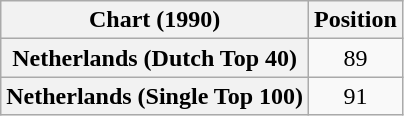<table class="wikitable sortable plainrowheaders">
<tr>
<th>Chart (1990)</th>
<th>Position</th>
</tr>
<tr>
<th scope="row">Netherlands (Dutch Top 40)</th>
<td align="center">89</td>
</tr>
<tr>
<th scope="row">Netherlands (Single Top 100)</th>
<td align="center">91</td>
</tr>
</table>
